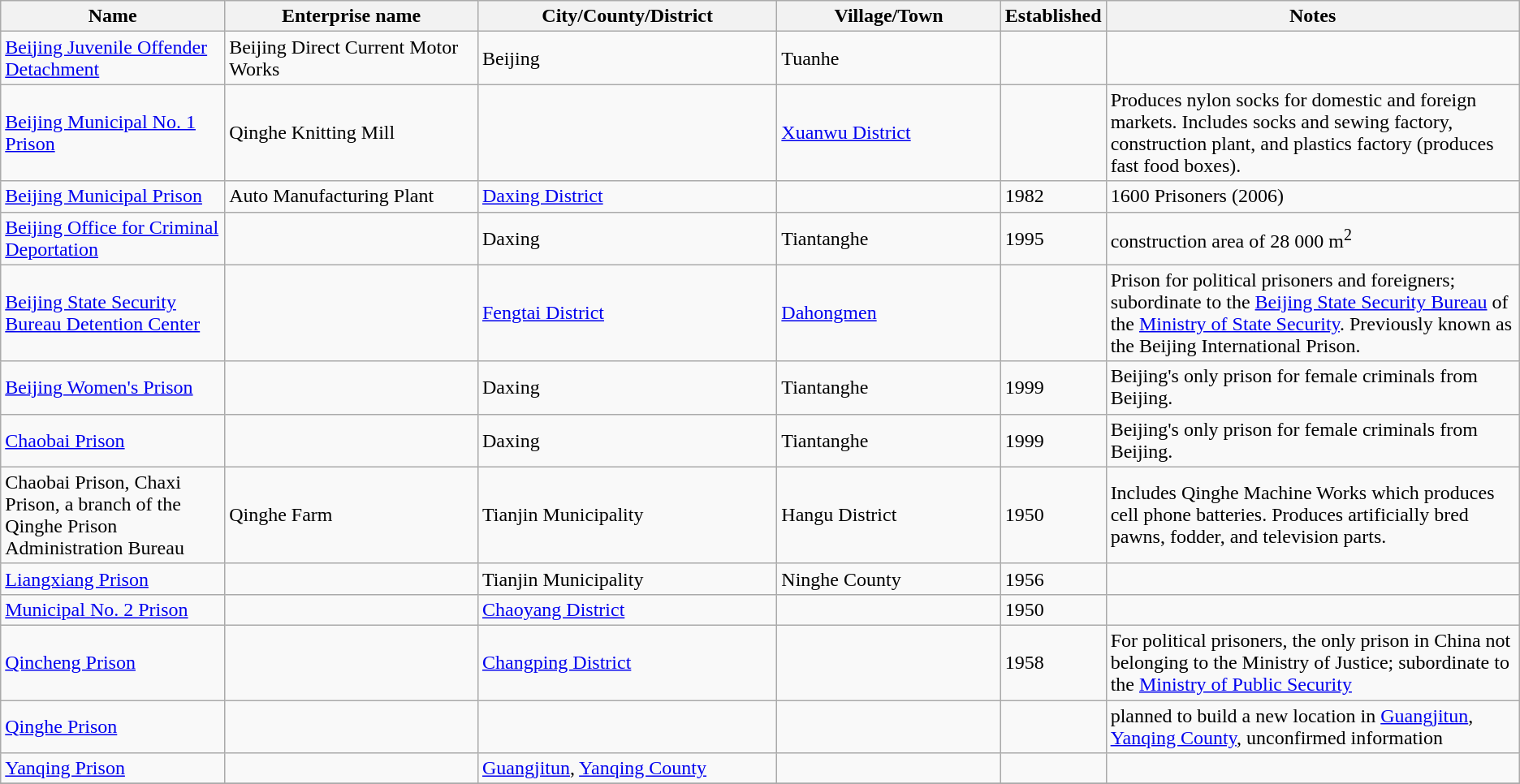<table class="wikitable">
<tr>
<th width=15%>Name</th>
<th width=17%>Enterprise name</th>
<th width=20%>City/County/District</th>
<th width=15%>Village/Town</th>
<th width=5%>Established</th>
<th width=28%>Notes</th>
</tr>
<tr>
<td><a href='#'>Beijing Juvenile Offender Detachment</a></td>
<td>Beijing Direct Current Motor Works</td>
<td>Beijing</td>
<td>Tuanhe</td>
<td></td>
<td></td>
</tr>
<tr>
<td><a href='#'>Beijing Municipal No. 1 Prison</a></td>
<td>Qinghe Knitting Mill</td>
<td></td>
<td><a href='#'>Xuanwu District</a></td>
<td></td>
<td>Produces nylon socks for domestic and foreign markets. Includes socks and sewing factory, construction plant, and plastics factory (produces fast food boxes).</td>
</tr>
<tr>
<td><a href='#'>Beijing Municipal Prison</a></td>
<td>Auto Manufacturing Plant</td>
<td><a href='#'>Daxing District</a></td>
<td></td>
<td>1982</td>
<td>1600 Prisoners (2006)</td>
</tr>
<tr>
<td><a href='#'>Beijing Office for Criminal Deportation</a></td>
<td></td>
<td>Daxing</td>
<td>Tiantanghe</td>
<td>1995</td>
<td>construction area of 28 000 m<sup>2</sup></td>
</tr>
<tr>
<td><a href='#'>Beijing State Security Bureau Detention Center</a></td>
<td></td>
<td><a href='#'>Fengtai District</a></td>
<td><a href='#'>Dahongmen</a></td>
<td></td>
<td>Prison for political prisoners and foreigners; subordinate to the <a href='#'>Beijing State Security Bureau</a> of the <a href='#'>Ministry of State Security</a>. Previously known as the Beijing International Prison.</td>
</tr>
<tr>
<td><a href='#'>Beijing Women's Prison</a></td>
<td></td>
<td>Daxing</td>
<td>Tiantanghe</td>
<td>1999</td>
<td>Beijing's only prison for female criminals from Beijing.</td>
</tr>
<tr>
<td><a href='#'>Chaobai Prison</a></td>
<td></td>
<td>Daxing</td>
<td>Tiantanghe</td>
<td>1999</td>
<td>Beijing's only prison for female criminals from Beijing.</td>
</tr>
<tr>
<td>Chaobai Prison, Chaxi Prison, a branch of the Qinghe Prison Administration Bureau</td>
<td>Qinghe Farm</td>
<td>Tianjin Municipality</td>
<td>Hangu District</td>
<td>1950</td>
<td>Includes Qinghe Machine Works which produces cell phone batteries. Produces artificially bred pawns, fodder, and television parts.</td>
</tr>
<tr>
<td><a href='#'>Liangxiang Prison</a></td>
<td></td>
<td>Tianjin Municipality</td>
<td>Ninghe County</td>
<td>1956</td>
<td></td>
</tr>
<tr>
<td><a href='#'>Municipal No. 2 Prison</a></td>
<td></td>
<td><a href='#'>Chaoyang District</a></td>
<td></td>
<td>1950</td>
<td></td>
</tr>
<tr>
<td><a href='#'>Qincheng Prison</a></td>
<td></td>
<td><a href='#'>Changping District</a></td>
<td></td>
<td>1958</td>
<td>For political prisoners, the only prison in China not belonging to the Ministry of Justice; subordinate to the <a href='#'>Ministry of Public Security</a></td>
</tr>
<tr>
<td><a href='#'>Qinghe Prison</a></td>
<td></td>
<td></td>
<td></td>
<td></td>
<td>planned to build a new location in <a href='#'>Guangjitun</a>, <a href='#'>Yanqing County</a>, unconfirmed information</td>
</tr>
<tr>
<td><a href='#'>Yanqing Prison</a></td>
<td></td>
<td><a href='#'>Guangjitun</a>, <a href='#'>Yanqing County</a></td>
<td></td>
<td></td>
<td></td>
</tr>
<tr>
</tr>
</table>
